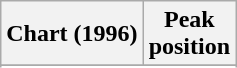<table class="wikitable sortable plainrowheaders">
<tr>
<th scope="col">Chart (1996)</th>
<th scope="col">Peak<br>position</th>
</tr>
<tr>
</tr>
<tr>
</tr>
</table>
